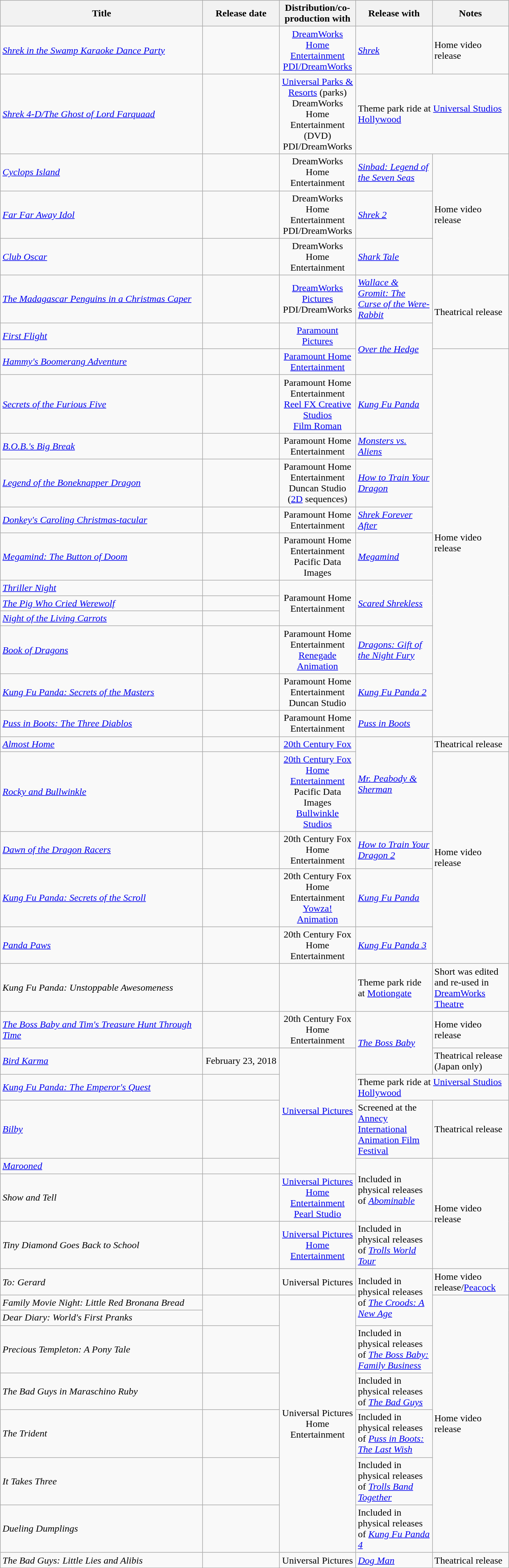<table class="wikitable sortable">
<tr>
<th width="330">Title</th>
<th width="120">Release date</th>
<th width="120">Distribution/co-production with</th>
<th width="120">Release with</th>
<th width="120">Notes</th>
</tr>
<tr>
<td><em><a href='#'>Shrek in the Swamp Karaoke Dance Party</a></em></td>
<td style="text-align:center;"></td>
<td style="text-align:center;"><a href='#'>DreamWorks Home Entertainment</a><br><a href='#'>PDI/DreamWorks</a></td>
<td><em><a href='#'>Shrek</a></em></td>
<td>Home video release</td>
</tr>
<tr>
<td><em><a href='#'>Shrek 4-D/The Ghost of Lord Farquaad</a></em></td>
<td style="text-align:center;"></td>
<td style="text-align:center;"><a href='#'>Universal Parks & Resorts</a> (parks)<br>DreamWorks Home Entertainment (DVD)<br>PDI/DreamWorks</td>
<td colspan="2">Theme park ride at <a href='#'>Universal Studios Hollywood</a></td>
</tr>
<tr>
<td><em><a href='#'>Cyclops Island</a> </em></td>
<td style="text-align:center;"></td>
<td style="text-align:center;">DreamWorks Home Entertainment</td>
<td><em><a href='#'>Sinbad: Legend of the Seven Seas</a></em></td>
<td rowspan="3">Home video release</td>
</tr>
<tr>
<td><em><a href='#'>Far Far Away Idol</a></em></td>
<td style="text-align:center;"></td>
<td style="text-align:center;">DreamWorks Home Entertainment<br>PDI/DreamWorks</td>
<td><em><a href='#'>Shrek 2</a></em></td>
</tr>
<tr>
<td><em><a href='#'>Club Oscar</a></em></td>
<td style="text-align:center;"></td>
<td style="text-align:center;;">DreamWorks Home Entertainment</td>
<td><em><a href='#'>Shark Tale</a></em></td>
</tr>
<tr>
<td><em><a href='#'>The Madagascar Penguins in a Christmas Caper</a></em></td>
<td style="text-align:center;"></td>
<td style="text-align:center;"><a href='#'>DreamWorks Pictures</a><br>PDI/DreamWorks</td>
<td><em><a href='#'>Wallace & Gromit: The Curse of the Were-Rabbit</a></em></td>
<td rowspan="2">Theatrical release</td>
</tr>
<tr>
<td><em><a href='#'>First Flight</a></em></td>
<td style="text-align:center;"></td>
<td style="text-align:center;"><a href='#'>Paramount Pictures</a></td>
<td rowspan="2"><em><a href='#'>Over the Hedge</a></em></td>
</tr>
<tr>
<td><em><a href='#'>Hammy's Boomerang Adventure</a></em></td>
<td style="text-align:center;"></td>
<td style="text-align:center;"><a href='#'>Paramount Home Entertainment</a></td>
<td rowspan="12">Home video release</td>
</tr>
<tr>
<td><em><a href='#'>Secrets of the Furious Five</a></em></td>
<td style="text-align:center;"></td>
<td style="text-align:center;">Paramount Home Entertainment<br><a href='#'>Reel FX Creative Studios</a><br><a href='#'>Film Roman</a></td>
<td><em><a href='#'>Kung Fu Panda</a></em></td>
</tr>
<tr>
<td><em><a href='#'>B.O.B.'s Big Break</a></em></td>
<td style="text-align:center;"></td>
<td style="text-align:center;">Paramount Home Entertainment</td>
<td><em><a href='#'>Monsters vs. Aliens</a></em></td>
</tr>
<tr>
<td><em><a href='#'>Legend of the Boneknapper Dragon</a></em></td>
<td style="text-align:center;"></td>
<td style="text-align:center;">Paramount Home Entertainment<br>Duncan Studio (<a href='#'>2D</a> sequences)</td>
<td><em><a href='#'>How to Train Your Dragon</a></em></td>
</tr>
<tr>
<td><em><a href='#'>Donkey's Caroling Christmas-tacular</a></em></td>
<td style="text-align:center;"></td>
<td style="text-align:center;">Paramount Home Entertainment</td>
<td><em><a href='#'>Shrek Forever After</a></em></td>
</tr>
<tr>
<td><em><a href='#'>Megamind: The Button of Doom</a></em></td>
<td style="text-align:center;"></td>
<td style="text-align:center;">Paramount Home Entertainment<br>Pacific Data Images</td>
<td><em><a href='#'>Megamind</a></em></td>
</tr>
<tr>
<td><em><a href='#'>Thriller Night</a></em></td>
<td style="text-align:center;"></td>
<td rowspan="3" style="text-align:center;">Paramount Home Entertainment</td>
<td rowspan="3"><em><a href='#'>Scared Shrekless</a></em></td>
</tr>
<tr>
<td><em><a href='#'>The Pig Who Cried Werewolf</a></em></td>
<td style="text-align:center;"></td>
</tr>
<tr>
<td><em><a href='#'>Night of the Living Carrots</a></em></td>
<td style="text-align:center;"></td>
</tr>
<tr>
<td><em><a href='#'>Book of Dragons</a></em></td>
<td style="text-align:center;"></td>
<td style="text-align:center;">Paramount Home Entertainment<br><a href='#'>Renegade Animation</a></td>
<td><em><a href='#'>Dragons: Gift of the Night Fury</a></em></td>
</tr>
<tr>
<td><em><a href='#'>Kung Fu Panda: Secrets of the Masters</a></em></td>
<td style="text-align:center;"></td>
<td style="text-align:center;">Paramount Home Entertainment<br>Duncan Studio</td>
<td><em><a href='#'>Kung Fu Panda 2</a></em></td>
</tr>
<tr>
<td><em><a href='#'>Puss in Boots: The Three Diablos</a></em></td>
<td style="text-align:center;"></td>
<td style="text-align:center;">Paramount Home Entertainment</td>
<td><em><a href='#'>Puss in Boots</a></em></td>
</tr>
<tr>
<td><em><a href='#'>Almost Home</a></em></td>
<td style="text-align:center;"></td>
<td style="text-align:center;"><a href='#'>20th Century Fox</a></td>
<td rowspan="2"><em><a href='#'>Mr. Peabody & Sherman</a></em></td>
<td>Theatrical release</td>
</tr>
<tr>
<td><em><a href='#'>Rocky and Bullwinkle</a></em></td>
<td style="text-align:center;"></td>
<td style="text-align:center;"><a href='#'>20th Century Fox Home Entertainment</a><br>Pacific Data Images<br><a href='#'>Bullwinkle Studios</a></td>
<td rowspan="4">Home video release</td>
</tr>
<tr>
<td><em><a href='#'>Dawn of the Dragon Racers</a></em></td>
<td style="text-align:center;"></td>
<td style="text-align:center;">20th Century Fox Home Entertainment</td>
<td><em><a href='#'>How to Train Your Dragon 2</a></em></td>
</tr>
<tr>
<td><em><a href='#'>Kung Fu Panda: Secrets of the Scroll</a></em></td>
<td style="text-align:center;"></td>
<td style="text-align:center;">20th Century Fox Home Entertainment<br><a href='#'>Yowza! Animation</a></td>
<td><em><a href='#'>Kung Fu Panda</a></em></td>
</tr>
<tr>
<td><em><a href='#'>Panda Paws</a></em></td>
<td style="text-align:center;"></td>
<td style="text-align:center;">20th Century Fox Home Entertainment</td>
<td><em><a href='#'>Kung Fu Panda 3</a></em></td>
</tr>
<tr>
<td><em>Kung Fu Panda: Unstoppable Awesomeness</em></td>
<td style="text-align:center;"></td>
<td></td>
<td colspan="1">Theme park ride at <a href='#'>Motiongate</a></td>
<td>Short was edited and re-used in <a href='#'>DreamWorks Theatre</a></td>
</tr>
<tr>
<td><em><a href='#'>The Boss Baby and Tim's Treasure Hunt Through Time</a></em></td>
<td style="text-align:center;"></td>
<td style="text-align:center;">20th Century Fox Home Entertainment</td>
<td rowspan="2"><em><a href='#'>The Boss Baby</a></em></td>
<td>Home video release</td>
</tr>
<tr>
<td><em><a href='#'>Bird Karma</a></em></td>
<td style="text-align:center;">February 23, 2018</td>
<td rowspan="4" style="text-align:center;"><a href='#'>Universal Pictures</a></td>
<td>Theatrical release (Japan only)</td>
</tr>
<tr>
<td><em><a href='#'>Kung Fu Panda: The Emperor's Quest</a></em></td>
<td style="text-align:center;"></td>
<td colspan="2">Theme park ride at <a href='#'>Universal Studios Hollywood</a></td>
</tr>
<tr>
<td><em><a href='#'>Bilby</a></em></td>
<td style="text-align:center;"></td>
<td>Screened at the <a href='#'>Annecy International Animation Film Festival</a></td>
<td>Theatrical release</td>
</tr>
<tr>
<td><em><a href='#'>Marooned</a></em></td>
<td style="text-align:center;"></td>
<td rowspan="2">Included in physical releases of <em><a href='#'>Abominable</a></em></td>
<td rowspan="3">Home video release</td>
</tr>
<tr>
<td><em>Show and Tell</em></td>
<td style="text-align:center;"></td>
<td style="text-align:center;"><a href='#'>Universal Pictures Home Entertainment</a><br><a href='#'>Pearl Studio</a></td>
</tr>
<tr>
<td><em>Tiny Diamond Goes Back to School</em></td>
<td style="text-align:center;"></td>
<td style="text-align:center;"><a href='#'>Universal Pictures Home Entertainment</a></td>
<td>Included in physical releases of <em><a href='#'>Trolls World Tour</a></em></td>
</tr>
<tr>
<td><em>To: Gerard</em></td>
<td style="text-align:center;"></td>
<td style="text-align:center;">Universal Pictures</td>
<td rowspan="3">Included in physical releases of <em><a href='#'>The Croods: A New Age</a></em></td>
<td>Home video release/<a href='#'>Peacock</a></td>
</tr>
<tr>
<td><em>Family Movie Night: Little Red Bronana Bread</em></td>
<td rowspan="2" style="text-align:center;"></td>
<td rowspan="7" style="text-align:center;">Universal Pictures Home Entertainment</td>
<td rowspan="7">Home video release</td>
</tr>
<tr>
<td><em>Dear Diary: World's First Pranks</em></td>
</tr>
<tr>
<td><em>Precious Templeton: A Pony Tale</em></td>
<td style="text-align:center;"></td>
<td>Included in physical releases of <em><a href='#'>The Boss Baby: Family Business</a></em></td>
</tr>
<tr>
<td><em>The Bad Guys in Maraschino Ruby</em></td>
<td style="text-align:center;"></td>
<td>Included in physical releases of <em><a href='#'>The Bad Guys</a></em></td>
</tr>
<tr>
<td><em>The Trident</em></td>
<td style="text-align:center;"></td>
<td>Included in physical releases of <em><a href='#'>Puss in Boots: The Last Wish</a></em></td>
</tr>
<tr>
<td><em>It Takes Three</em></td>
<td style="text-align:center;"></td>
<td>Included in physical releases of <em><a href='#'>Trolls Band Together</a></em></td>
</tr>
<tr>
<td><em>Dueling Dumplings</em></td>
<td style="text-align:center;"></td>
<td>Included in physical releases of <em><a href='#'>Kung Fu Panda 4</a></em></td>
</tr>
<tr>
<td><em>The Bad Guys: Little Lies and Alibis</em></td>
<td style="text-align:center;"></td>
<td style="text-align:center;">Universal Pictures</td>
<td rowspan="2"><em><a href='#'>Dog Man</a></em></td>
<td>Theatrical release</td>
</tr>
</table>
